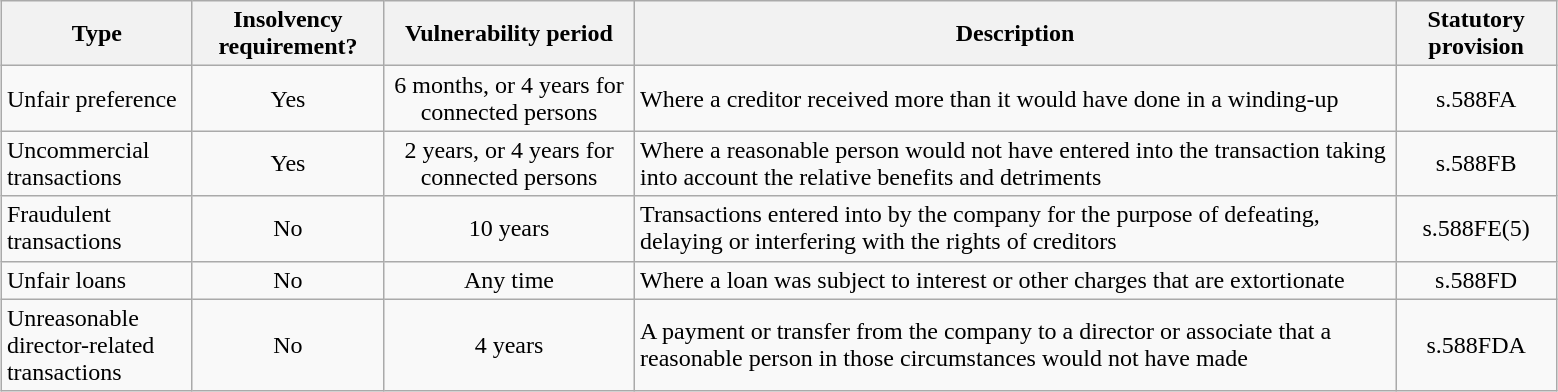<table class="wikitable" style="margin: 1em auto 1em auto">
<tr>
<th width="120">Type</th>
<th width="120">Insolvency requirement?</th>
<th width="160">Vulnerability period</th>
<th width="500">Description</th>
<th width="100">Statutory provision</th>
</tr>
<tr>
<td>Unfair preference</td>
<td align="center">Yes</td>
<td align="center">6 months, or 4 years for connected persons</td>
<td>Where a creditor received more than it would have done in a winding-up</td>
<td align="center">s.588FA </td>
</tr>
<tr>
<td>Uncommercial transactions</td>
<td align="center">Yes</td>
<td align="center">2 years, or 4 years for connected persons</td>
<td>Where a reasonable person would not have entered into the transaction taking into account the relative benefits and detriments</td>
<td align="center">s.588FB </td>
</tr>
<tr>
<td>Fraudulent transactions</td>
<td align="center">No</td>
<td align="center">10 years</td>
<td>Transactions entered into by the company for the purpose of defeating, delaying or interfering with the rights of creditors</td>
<td align="center">s.588FE(5) </td>
</tr>
<tr>
<td>Unfair loans</td>
<td align="center">No</td>
<td align="center">Any time</td>
<td>Where a loan was subject to interest or other charges that are extortionate</td>
<td align="center">s.588FD </td>
</tr>
<tr>
<td>Unreasonable director-related transactions</td>
<td align="center">No</td>
<td align="center">4 years</td>
<td>A payment or transfer from the company to a director or associate that a reasonable person in those circumstances would not have made</td>
<td align="center">s.588FDA </td>
</tr>
</table>
